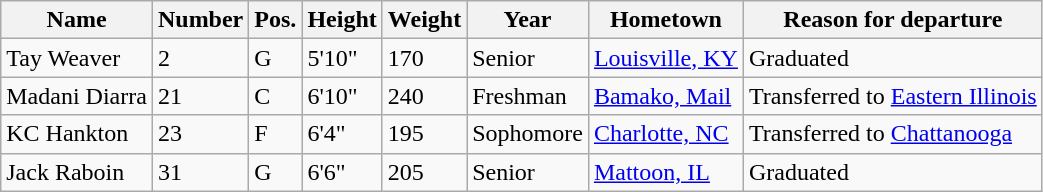<table class="wikitable sortable" border="1">
<tr>
<th>Name</th>
<th>Number</th>
<th>Pos.</th>
<th>Height</th>
<th>Weight</th>
<th>Year</th>
<th>Hometown</th>
<th class="unsortable">Reason for departure</th>
</tr>
<tr>
<td>Tay Weaver</td>
<td>2</td>
<td>G</td>
<td>5'10"</td>
<td>170</td>
<td>Senior</td>
<td><a href='#'>Louisville, KY</a></td>
<td>Graduated</td>
</tr>
<tr>
<td>Madani Diarra</td>
<td>21</td>
<td>C</td>
<td>6'10"</td>
<td>240</td>
<td>Freshman</td>
<td><a href='#'>Bamako, Mail</a></td>
<td>Transferred to <a href='#'>Eastern Illinois</a></td>
</tr>
<tr>
<td>KC Hankton</td>
<td>23</td>
<td>F</td>
<td>6'4"</td>
<td>195</td>
<td>Sophomore</td>
<td><a href='#'>Charlotte, NC</a></td>
<td>Transferred to <a href='#'>Chattanooga</a></td>
</tr>
<tr>
<td>Jack Raboin</td>
<td>31</td>
<td>G</td>
<td>6'6"</td>
<td>205</td>
<td>Senior</td>
<td><a href='#'>Mattoon, IL</a></td>
<td>Graduated</td>
</tr>
</table>
